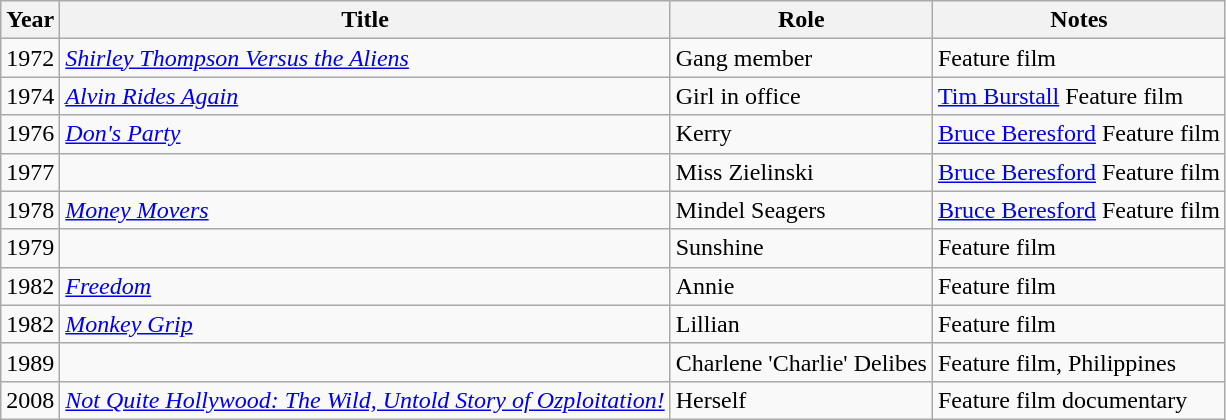<table class="wikitable sortable">
<tr>
<th>Year</th>
<th>Title</th>
<th>Role</th>
<th class="unsortable">Notes</th>
</tr>
<tr>
<td>1972</td>
<td><em><a href='#'>Shirley Thompson Versus the Aliens</a></em></td>
<td>Gang member</td>
<td>Feature film</td>
</tr>
<tr>
<td>1974</td>
<td><em><a href='#'>Alvin Rides Again</a></em></td>
<td>Girl in office</td>
<td><a href='#'>Tim Burstall</a> Feature film</td>
</tr>
<tr>
<td>1976</td>
<td><em><a href='#'>Don's Party</a></em></td>
<td>Kerry</td>
<td><a href='#'>Bruce Beresford</a> Feature film</td>
</tr>
<tr>
<td>1977</td>
<td><em></em></td>
<td>Miss Zielinski</td>
<td><a href='#'>Bruce Beresford</a> Feature film</td>
</tr>
<tr>
<td>1978</td>
<td><em><a href='#'>Money Movers</a></em></td>
<td>Mindel Seagers</td>
<td><a href='#'>Bruce Beresford</a> Feature film</td>
</tr>
<tr>
<td>1979</td>
<td><em></em></td>
<td>Sunshine</td>
<td>Feature film</td>
</tr>
<tr>
<td>1982</td>
<td><em><a href='#'>Freedom</a></em></td>
<td>Annie</td>
<td>Feature film</td>
</tr>
<tr>
<td>1982</td>
<td><em><a href='#'>Monkey Grip</a></em></td>
<td>Lillian</td>
<td>Feature film</td>
</tr>
<tr>
<td>1989</td>
<td><em></em></td>
<td>Charlene 'Charlie' Delibes</td>
<td>Feature film, Philippines</td>
</tr>
<tr>
<td>2008</td>
<td><em><a href='#'>Not Quite Hollywood: The Wild, Untold Story of Ozploitation!</a></em></td>
<td>Herself</td>
<td>Feature film documentary</td>
</tr>
</table>
